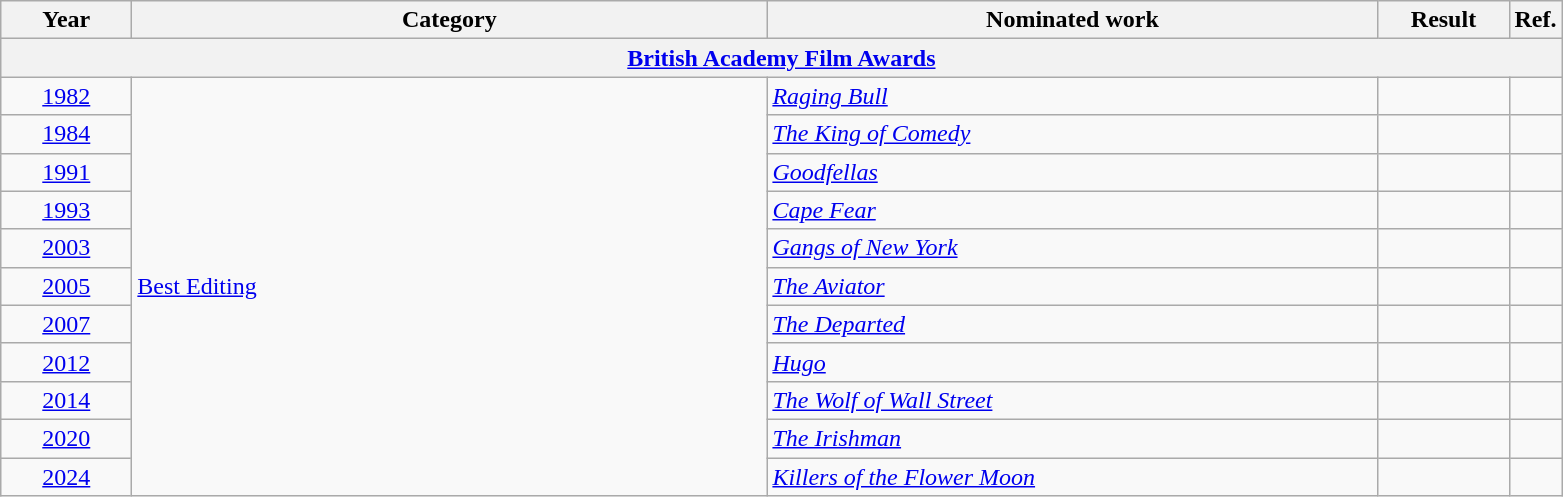<table class=wikitable>
<tr>
<th scope="col" style="width:5em;">Year</th>
<th scope="col" style="width:26em;">Category</th>
<th scope="col" style="width:25em;">Nominated work</th>
<th scope="col" style="width:5em;">Result</th>
<th>Ref.</th>
</tr>
<tr>
<th colspan="5"><a href='#'>British Academy Film Awards</a></th>
</tr>
<tr>
<td style="text-align:center;"><a href='#'>1982</a></td>
<td rowspan="11"><a href='#'>Best Editing</a></td>
<td><em><a href='#'>Raging Bull</a></em></td>
<td></td>
<td style="text-align:center;"></td>
</tr>
<tr>
<td style="text-align:center;"><a href='#'>1984</a></td>
<td><em><a href='#'>The King of Comedy</a></em></td>
<td></td>
<td style="text-align:center;"></td>
</tr>
<tr>
<td style="text-align:center;"><a href='#'>1991</a></td>
<td><em><a href='#'>Goodfellas</a></em></td>
<td></td>
<td style="text-align:center;"></td>
</tr>
<tr>
<td style="text-align:center;"><a href='#'>1993</a></td>
<td><em><a href='#'>Cape Fear</a></em></td>
<td></td>
<td style="text-align:center;"></td>
</tr>
<tr>
<td style="text-align:center;"><a href='#'>2003</a></td>
<td><em><a href='#'>Gangs of New York</a></em></td>
<td></td>
<td style="text-align:center;"></td>
</tr>
<tr>
<td style="text-align:center;"><a href='#'>2005</a></td>
<td><em><a href='#'>The Aviator</a></em></td>
<td></td>
<td style="text-align:center;"></td>
</tr>
<tr>
<td style="text-align:center;"><a href='#'>2007</a></td>
<td><em><a href='#'>The Departed</a></em></td>
<td></td>
<td style="text-align:center;"></td>
</tr>
<tr>
<td style="text-align:center;"><a href='#'>2012</a></td>
<td><em><a href='#'>Hugo</a></em></td>
<td></td>
<td style="text-align:center;"></td>
</tr>
<tr>
<td style="text-align:center;"><a href='#'>2014</a></td>
<td><em><a href='#'>The Wolf of Wall Street</a></em></td>
<td></td>
<td style="text-align:center;"></td>
</tr>
<tr>
<td style="text-align:center;"><a href='#'>2020</a></td>
<td><em><a href='#'>The Irishman</a></em></td>
<td></td>
<td style="text-align:center;"></td>
</tr>
<tr>
<td style="text-align:center;"><a href='#'>2024</a></td>
<td><em><a href='#'>Killers of the Flower Moon</a></em></td>
<td></td>
<td style="text-align:center;"></td>
</tr>
</table>
